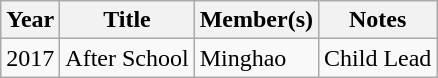<table class="wikitable">
<tr>
<th>Year</th>
<th>Title</th>
<th>Member(s)</th>
<th>Notes</th>
</tr>
<tr>
<td>2017</td>
<td>After School</td>
<td>Minghao</td>
<td>Child Lead</td>
</tr>
</table>
